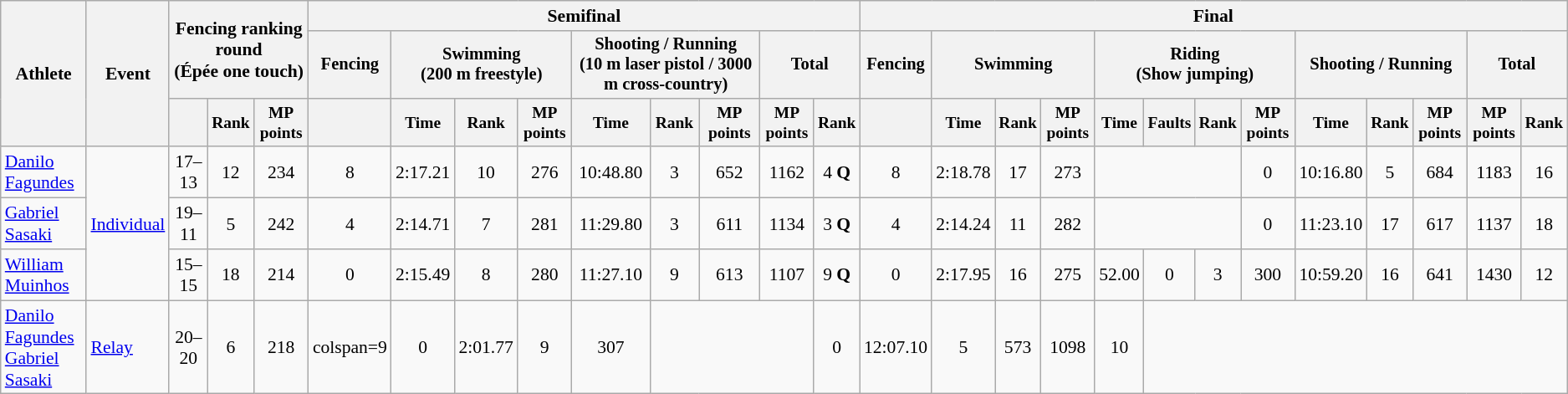<table class=wikitable style=font-size:90%;text-align:center>
<tr>
<th rowspan=3>Athlete</th>
<th rowspan=3>Event</th>
<th colspan=3 rowspan=2>Fencing ranking round<br><span>(Épée one touch)</span></th>
<th colspan=9>Semifinal</th>
<th colspan=13>Final</th>
</tr>
<tr style=font-size:95%>
<th>Fencing</th>
<th colspan=3>Swimming<br><span>(200 m freestyle)</span></th>
<th colspan=3>Shooting / Running<br><span>(10 m laser pistol / 3000 m cross-country)</span></th>
<th colspan=2>Total</th>
<th>Fencing</th>
<th colspan=3>Swimming</th>
<th colspan=4>Riding<br><span>(Show jumping)</span></th>
<th colspan=3>Shooting / Running</th>
<th colspan=2>Total</th>
</tr>
<tr style=font-size:90%>
<th></th>
<th>Rank</th>
<th>MP points</th>
<th></th>
<th>Time</th>
<th>Rank</th>
<th>MP points</th>
<th>Time</th>
<th>Rank</th>
<th>MP points</th>
<th>MP points</th>
<th>Rank</th>
<th></th>
<th>Time</th>
<th>Rank</th>
<th>MP points</th>
<th>Time</th>
<th>Faults</th>
<th>Rank</th>
<th>MP points</th>
<th>Time</th>
<th>Rank</th>
<th>MP points</th>
<th>MP points</th>
<th>Rank</th>
</tr>
<tr>
<td align=left><a href='#'>Danilo Fagundes</a></td>
<td align=left rowspan=3><a href='#'>Individual</a></td>
<td>17–13</td>
<td>12</td>
<td>234</td>
<td>8</td>
<td>2:17.21</td>
<td>10</td>
<td>276</td>
<td>10:48.80</td>
<td>3</td>
<td>652</td>
<td>1162</td>
<td>4 <strong>Q</strong></td>
<td>8</td>
<td>2:18.78</td>
<td>17</td>
<td>273</td>
<td colspan=3></td>
<td>0</td>
<td>10:16.80</td>
<td>5</td>
<td>684</td>
<td>1183</td>
<td>16</td>
</tr>
<tr>
<td align=left><a href='#'>Gabriel Sasaki</a></td>
<td>19–11</td>
<td>5</td>
<td>242</td>
<td>4</td>
<td>2:14.71</td>
<td>7</td>
<td>281</td>
<td>11:29.80</td>
<td>3</td>
<td>611</td>
<td>1134</td>
<td>3 <strong>Q</strong></td>
<td>4</td>
<td>2:14.24</td>
<td>11</td>
<td>282</td>
<td colspan=3></td>
<td>0</td>
<td>11:23.10</td>
<td>17</td>
<td>617</td>
<td>1137</td>
<td>18</td>
</tr>
<tr>
<td align=left><a href='#'>William Muinhos</a></td>
<td>15–15</td>
<td>18</td>
<td>214</td>
<td>0</td>
<td>2:15.49</td>
<td>8</td>
<td>280</td>
<td>11:27.10</td>
<td>9</td>
<td>613</td>
<td>1107</td>
<td>9 <strong>Q</strong></td>
<td>0</td>
<td>2:17.95</td>
<td>16</td>
<td>275</td>
<td>52.00</td>
<td>0</td>
<td>3</td>
<td>300</td>
<td>10:59.20</td>
<td>16</td>
<td>641</td>
<td>1430</td>
<td>12</td>
</tr>
<tr>
<td align=left><a href='#'>Danilo Fagundes</a><br><a href='#'>Gabriel Sasaki</a></td>
<td align=left><a href='#'>Relay</a></td>
<td>20–20</td>
<td>6</td>
<td>218</td>
<td>colspan=9 </td>
<td>0</td>
<td>2:01.77</td>
<td>9</td>
<td>307</td>
<td colspan=3></td>
<td>0</td>
<td>12:07.10</td>
<td>5</td>
<td>573</td>
<td>1098</td>
<td>10</td>
</tr>
</table>
